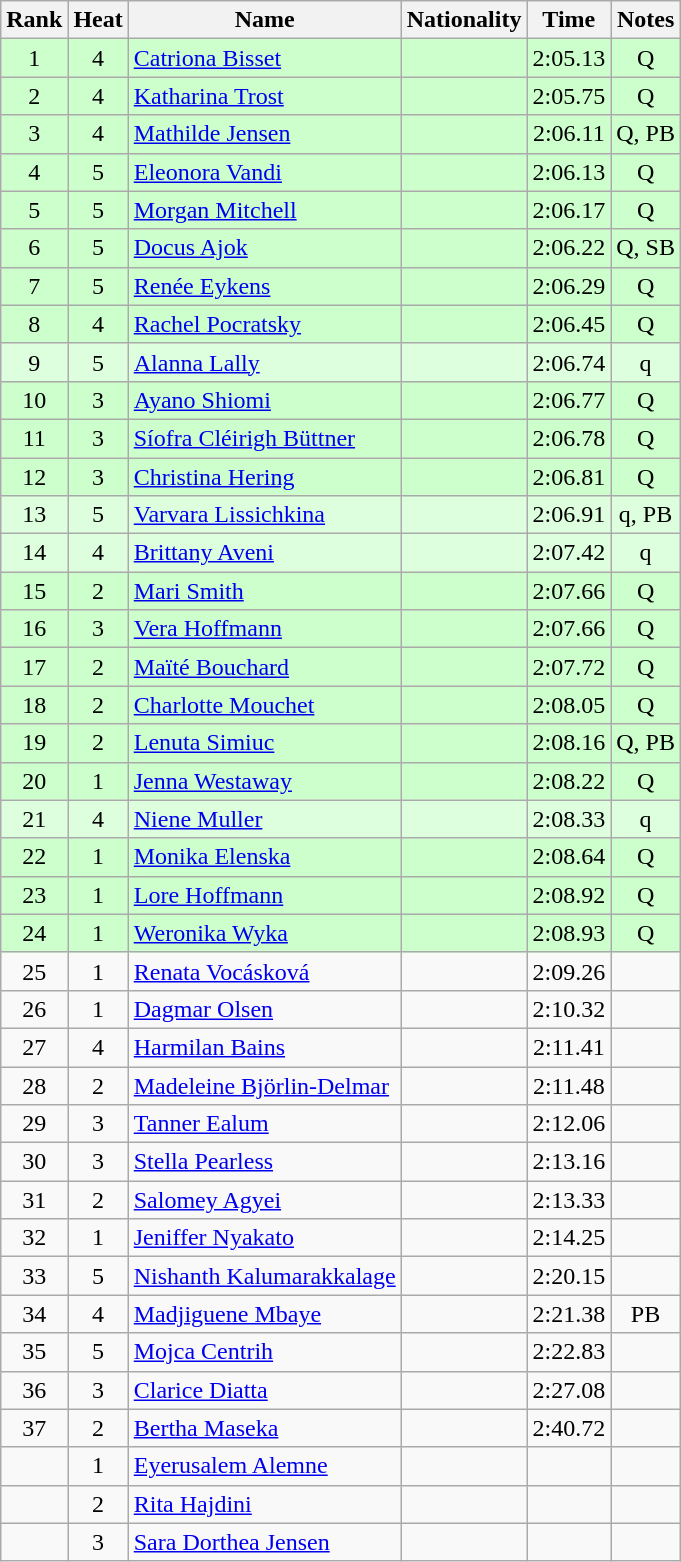<table class="wikitable sortable" style="text-align:center">
<tr>
<th>Rank</th>
<th>Heat</th>
<th>Name</th>
<th>Nationality</th>
<th>Time</th>
<th>Notes</th>
</tr>
<tr bgcolor=ccffcc>
<td>1</td>
<td>4</td>
<td align=left><a href='#'>Catriona Bisset</a></td>
<td align=left></td>
<td>2:05.13</td>
<td>Q</td>
</tr>
<tr bgcolor=ccffcc>
<td>2</td>
<td>4</td>
<td align=left><a href='#'>Katharina Trost</a></td>
<td align=left></td>
<td>2:05.75</td>
<td>Q</td>
</tr>
<tr bgcolor=ccffcc>
<td>3</td>
<td>4</td>
<td align=left><a href='#'>Mathilde Jensen</a></td>
<td align=left></td>
<td>2:06.11</td>
<td>Q, PB</td>
</tr>
<tr bgcolor=ccffcc>
<td>4</td>
<td>5</td>
<td align=left><a href='#'>Eleonora Vandi</a></td>
<td align=left></td>
<td>2:06.13</td>
<td>Q</td>
</tr>
<tr bgcolor=ccffcc>
<td>5</td>
<td>5</td>
<td align=left><a href='#'>Morgan Mitchell</a></td>
<td align=left></td>
<td>2:06.17</td>
<td>Q</td>
</tr>
<tr bgcolor=ccffcc>
<td>6</td>
<td>5</td>
<td align=left><a href='#'>Docus Ajok</a></td>
<td align=left></td>
<td>2:06.22</td>
<td>Q, SB</td>
</tr>
<tr bgcolor=ccffcc>
<td>7</td>
<td>5</td>
<td align=left><a href='#'>Renée Eykens</a></td>
<td align=left></td>
<td>2:06.29</td>
<td>Q</td>
</tr>
<tr bgcolor=ccffcc>
<td>8</td>
<td>4</td>
<td align=left><a href='#'>Rachel Pocratsky</a></td>
<td align=left></td>
<td>2:06.45</td>
<td>Q</td>
</tr>
<tr bgcolor=ddffdd>
<td>9</td>
<td>5</td>
<td align=left><a href='#'>Alanna Lally</a></td>
<td align=left></td>
<td>2:06.74</td>
<td>q</td>
</tr>
<tr bgcolor=ccffcc>
<td>10</td>
<td>3</td>
<td align=left><a href='#'>Ayano Shiomi</a></td>
<td align=left></td>
<td>2:06.77</td>
<td>Q</td>
</tr>
<tr bgcolor=ccffcc>
<td>11</td>
<td>3</td>
<td align=left><a href='#'>Síofra Cléirigh Büttner</a></td>
<td align=left></td>
<td>2:06.78</td>
<td>Q</td>
</tr>
<tr bgcolor=ccffcc>
<td>12</td>
<td>3</td>
<td align=left><a href='#'>Christina Hering</a></td>
<td align=left></td>
<td>2:06.81</td>
<td>Q</td>
</tr>
<tr bgcolor=ddffdd>
<td>13</td>
<td>5</td>
<td align=left><a href='#'>Varvara Lissichkina</a></td>
<td align=left></td>
<td>2:06.91</td>
<td>q, PB</td>
</tr>
<tr bgcolor=ddffdd>
<td>14</td>
<td>4</td>
<td align=left><a href='#'>Brittany Aveni</a></td>
<td align=left></td>
<td>2:07.42</td>
<td>q</td>
</tr>
<tr bgcolor=ccffcc>
<td>15</td>
<td>2</td>
<td align=left><a href='#'>Mari Smith</a></td>
<td align=left></td>
<td>2:07.66</td>
<td>Q</td>
</tr>
<tr bgcolor=ccffcc>
<td>16</td>
<td>3</td>
<td align=left><a href='#'>Vera Hoffmann</a></td>
<td align=left></td>
<td>2:07.66</td>
<td>Q</td>
</tr>
<tr bgcolor=ccffcc>
<td>17</td>
<td>2</td>
<td align=left><a href='#'>Maïté Bouchard</a></td>
<td align=left></td>
<td>2:07.72</td>
<td>Q</td>
</tr>
<tr bgcolor=ccffcc>
<td>18</td>
<td>2</td>
<td align=left><a href='#'>Charlotte Mouchet</a></td>
<td align=left></td>
<td>2:08.05</td>
<td>Q</td>
</tr>
<tr bgcolor=ccffcc>
<td>19</td>
<td>2</td>
<td align=left><a href='#'>Lenuta Simiuc</a></td>
<td align=left></td>
<td>2:08.16</td>
<td>Q, PB</td>
</tr>
<tr bgcolor=ccffcc>
<td>20</td>
<td>1</td>
<td align=left><a href='#'>Jenna Westaway</a></td>
<td align=left></td>
<td>2:08.22</td>
<td>Q</td>
</tr>
<tr bgcolor=ddffdd>
<td>21</td>
<td>4</td>
<td align=left><a href='#'>Niene Muller</a></td>
<td align=left></td>
<td>2:08.33</td>
<td>q</td>
</tr>
<tr bgcolor=ccffcc>
<td>22</td>
<td>1</td>
<td align=left><a href='#'>Monika Elenska</a></td>
<td align=left></td>
<td>2:08.64</td>
<td>Q</td>
</tr>
<tr bgcolor=ccffcc>
<td>23</td>
<td>1</td>
<td align=left><a href='#'>Lore Hoffmann</a></td>
<td align=left></td>
<td>2:08.92</td>
<td>Q</td>
</tr>
<tr bgcolor=ccffcc>
<td>24</td>
<td>1</td>
<td align=left><a href='#'>Weronika Wyka</a></td>
<td align=left></td>
<td>2:08.93</td>
<td>Q</td>
</tr>
<tr>
<td>25</td>
<td>1</td>
<td align=left><a href='#'>Renata Vocásková</a></td>
<td align=left></td>
<td>2:09.26</td>
<td></td>
</tr>
<tr>
<td>26</td>
<td>1</td>
<td align=left><a href='#'>Dagmar Olsen</a></td>
<td align=left></td>
<td>2:10.32</td>
<td></td>
</tr>
<tr>
<td>27</td>
<td>4</td>
<td align=left><a href='#'>Harmilan Bains</a></td>
<td align=left></td>
<td>2:11.41</td>
<td></td>
</tr>
<tr>
<td>28</td>
<td>2</td>
<td align=left><a href='#'>Madeleine Björlin-Delmar</a></td>
<td align=left></td>
<td>2:11.48</td>
<td></td>
</tr>
<tr>
<td>29</td>
<td>3</td>
<td align=left><a href='#'>Tanner Ealum</a></td>
<td align=left></td>
<td>2:12.06</td>
<td></td>
</tr>
<tr>
<td>30</td>
<td>3</td>
<td align=left><a href='#'>Stella Pearless</a></td>
<td align=left></td>
<td>2:13.16</td>
<td></td>
</tr>
<tr>
<td>31</td>
<td>2</td>
<td align=left><a href='#'>Salomey Agyei</a></td>
<td align=left></td>
<td>2:13.33</td>
<td></td>
</tr>
<tr>
<td>32</td>
<td>1</td>
<td align=left><a href='#'>Jeniffer Nyakato</a></td>
<td align=left></td>
<td>2:14.25</td>
<td></td>
</tr>
<tr>
<td>33</td>
<td>5</td>
<td align=left><a href='#'>Nishanth Kalumarakkalage</a></td>
<td align=left></td>
<td>2:20.15</td>
<td></td>
</tr>
<tr>
<td>34</td>
<td>4</td>
<td align=left><a href='#'>Madjiguene Mbaye</a></td>
<td align=left></td>
<td>2:21.38</td>
<td>PB</td>
</tr>
<tr>
<td>35</td>
<td>5</td>
<td align=left><a href='#'>Mojca Centrih</a></td>
<td align=left></td>
<td>2:22.83</td>
<td></td>
</tr>
<tr>
<td>36</td>
<td>3</td>
<td align=left><a href='#'>Clarice Diatta</a></td>
<td align=left></td>
<td>2:27.08</td>
<td></td>
</tr>
<tr>
<td>37</td>
<td>2</td>
<td align=left><a href='#'>Bertha Maseka</a></td>
<td align=left></td>
<td>2:40.72</td>
<td></td>
</tr>
<tr>
<td></td>
<td>1</td>
<td align=left><a href='#'>Eyerusalem Alemne</a></td>
<td align=left></td>
<td></td>
<td></td>
</tr>
<tr>
<td></td>
<td>2</td>
<td align=left><a href='#'>Rita Hajdini</a></td>
<td align=left></td>
<td></td>
<td></td>
</tr>
<tr>
<td></td>
<td>3</td>
<td align=left><a href='#'>Sara Dorthea Jensen</a></td>
<td align=left></td>
<td></td>
<td></td>
</tr>
</table>
